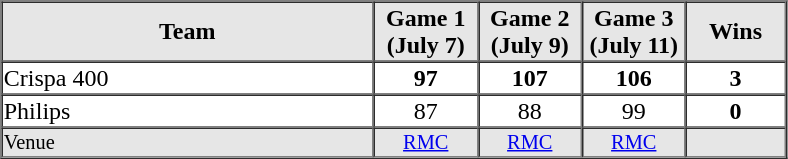<table border="1" cellspacing="0"  style="width:525px; margin:auto;">
<tr style="text-align:center; background:#e6e6e6;">
<th style="text-align:center; width:30%;">Team</th>
<th width=8%>Game 1 (July 7)</th>
<th width=8%>Game 2 (July 9)</th>
<th width=8%>Game 3 (July 11)</th>
<th width=8%>Wins</th>
</tr>
<tr style="text-align:center;">
<td align=left>Crispa 400</td>
<td><strong>97</strong></td>
<td><strong>107</strong></td>
<td><strong>106</strong></td>
<td><strong>3</strong></td>
</tr>
<tr style="text-align:center;">
<td align=left>Philips</td>
<td>87</td>
<td>88</td>
<td>99</td>
<td><strong>0</strong></td>
</tr>
<tr style="text-align:center; font-size:85%; background:#e6e6e6;">
<td align=left>Venue</td>
<td><a href='#'>RMC</a></td>
<td><a href='#'>RMC</a></td>
<td><a href='#'>RMC</a></td>
<td></td>
</tr>
</table>
